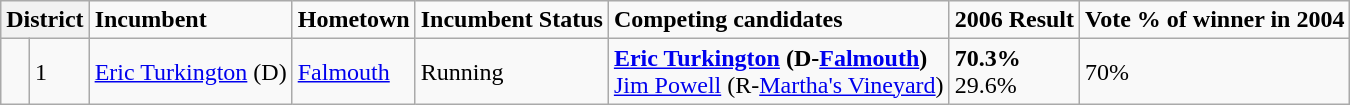<table class="wikitable">
<tr ">
<th colspan="2" style="text-align:center;"><strong>District</strong></th>
<td><strong>Incumbent</strong></td>
<td><strong>Hometown</strong></td>
<td><strong>Incumbent Status</strong></td>
<td><strong>Competing candidates</strong></td>
<td><strong>2006 Result</strong></td>
<td><strong>Vote % of winner in 2004 </strong></td>
</tr>
<tr>
<td></td>
<td>1</td>
<td><a href='#'>Eric Turkington</a> (D)</td>
<td><a href='#'>Falmouth</a></td>
<td>Running</td>
<td><strong><a href='#'>Eric Turkington</a> (D-<a href='#'>Falmouth</a>)</strong> <br> <a href='#'>Jim Powell</a> (R-<a href='#'>Martha's Vineyard</a>)</td>
<td><strong>70.3%</strong> <br> 29.6%</td>
<td>70%</td>
</tr>
</table>
